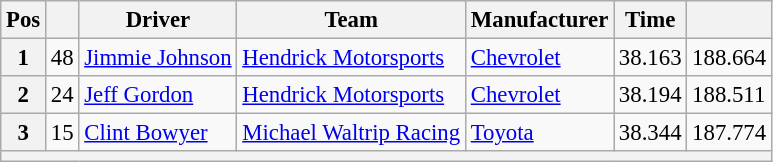<table class="wikitable" style="font-size:95%">
<tr>
<th>Pos</th>
<th></th>
<th>Driver</th>
<th>Team</th>
<th>Manufacturer</th>
<th>Time</th>
<th></th>
</tr>
<tr>
<th>1</th>
<td>48</td>
<td><a href='#'>Jimmie Johnson</a></td>
<td><a href='#'>Hendrick Motorsports</a></td>
<td><a href='#'>Chevrolet</a></td>
<td>38.163</td>
<td>188.664</td>
</tr>
<tr>
<th>2</th>
<td>24</td>
<td><a href='#'>Jeff Gordon</a></td>
<td><a href='#'>Hendrick Motorsports</a></td>
<td><a href='#'>Chevrolet</a></td>
<td>38.194</td>
<td>188.511</td>
</tr>
<tr>
<th>3</th>
<td>15</td>
<td><a href='#'>Clint Bowyer</a></td>
<td><a href='#'>Michael Waltrip Racing</a></td>
<td><a href='#'>Toyota</a></td>
<td>38.344</td>
<td>187.774</td>
</tr>
<tr>
<th colspan="7"></th>
</tr>
</table>
